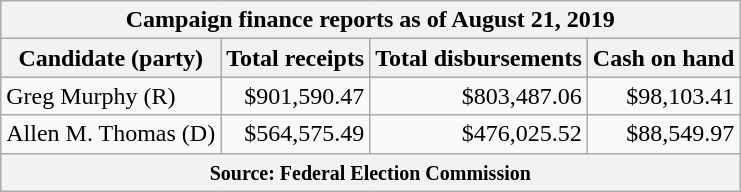<table class="wikitable sortable">
<tr>
<th colspan=4>Campaign finance reports as of August 21, 2019</th>
</tr>
<tr style="text-align:center;">
<th>Candidate (party)</th>
<th>Total receipts</th>
<th>Total disbursements</th>
<th>Cash on hand</th>
</tr>
<tr>
<td>Greg Murphy (R)</td>
<td style="text-align:right;">$901,590.47</td>
<td style="text-align:right;">$803,487.06</td>
<td style="text-align:right;">$98,103.41</td>
</tr>
<tr>
<td>Allen M. Thomas (D)</td>
<td style="text-align:right;">$564,575.49</td>
<td style="text-align:right;">$476,025.52</td>
<td style="text-align:right;">$88,549.97</td>
</tr>
<tr>
<th colspan="4"><small>Source: Federal Election Commission</small></th>
</tr>
</table>
